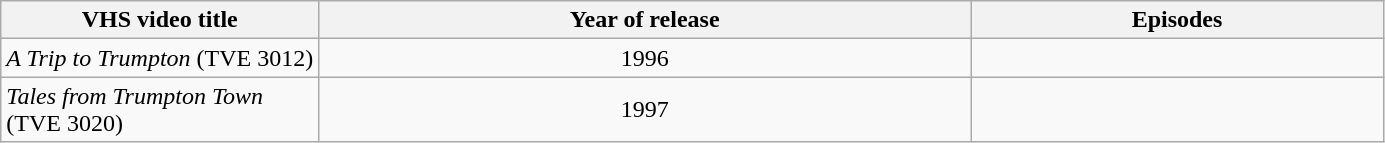<table class="wikitable">
<tr>
<th style="width:23%;">VHS video title</th>
<th>Year of release</th>
<th>Episodes</th>
</tr>
<tr>
<td><em>A Trip to Trumpton</em> (TVE 3012)</td>
<td style="text-align:center;">1996</td>
<td style="text-align:center;"></td>
</tr>
<tr>
<td><em>Tales from Trumpton Town</em><br>(TVE 3020)</td>
<td style="text-align:center;">1997</td>
<td style="text-align:center;"></td>
</tr>
</table>
